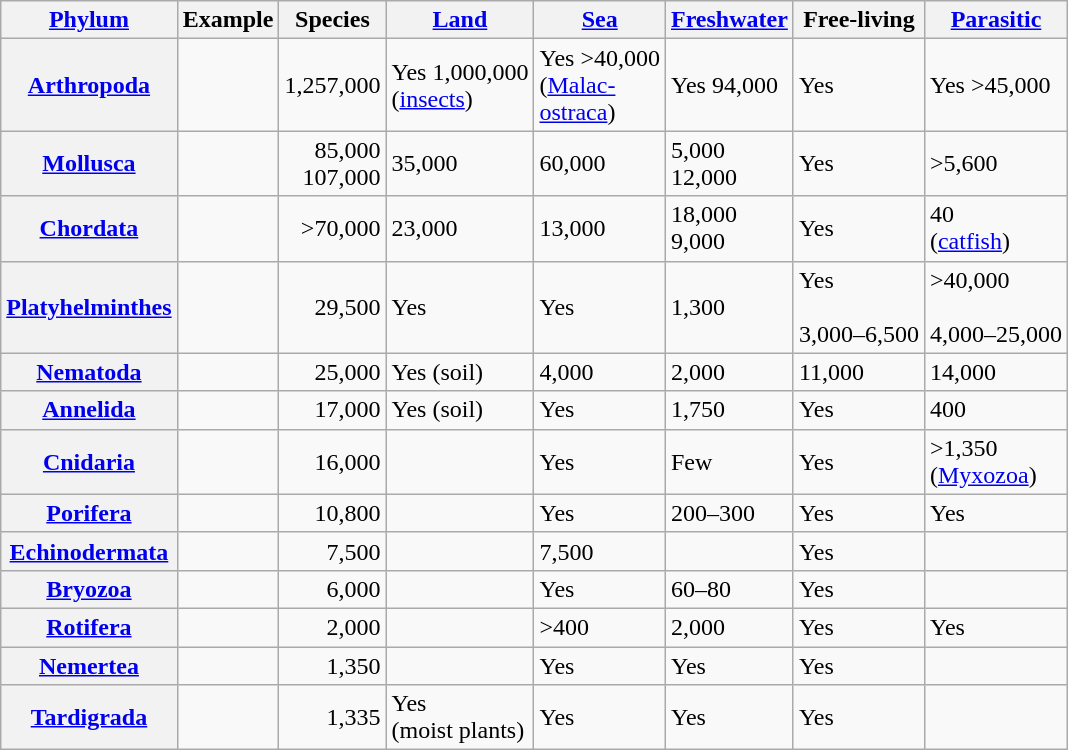<table class="wikitable sortable plainrowheaders">
<tr>
<th scope="col"><a href='#'>Phylum</a></th>
<th scope="col" class="unsortable">Example</th>
<th scope="col">Species</th>
<th scope="col"><a href='#'>Land</a></th>
<th scope="col"><a href='#'>Sea</a></th>
<th scope="col"><a href='#'>Freshwater</a></th>
<th scope="col">Free-living</th>
<th scope="col"><a href='#'>Parasitic</a></th>
</tr>
<tr>
<th scope="row"><strong><a href='#'>Arthropoda</a></strong></th>
<td></td>
<td align=right data-sort-value="1257000">1,257,000</td>
<td>Yes 1,000,000<br>(<a href='#'>insects</a>)</td>
<td>Yes >40,000<br>(<a href='#'>Malac-<br>ostraca</a>)</td>
<td>Yes 94,000</td>
<td>Yes</td>
<td>Yes >45,000</td>
</tr>
<tr>
<th scope="row"><strong><a href='#'>Mollusca</a></strong></th>
<td></td>
<td align=right data-sort-value="85000">85,000<br>107,000</td>
<td>35,000</td>
<td>60,000</td>
<td>5,000<br>12,000</td>
<td>Yes</td>
<td>>5,600</td>
</tr>
<tr>
<th scope="row"><strong><a href='#'>Chordata</a></strong></th>
<td></td>
<td align=right data-sort-value="70000">>70,000</td>
<td>23,000</td>
<td>13,000</td>
<td>18,000<br>9,000</td>
<td>Yes</td>
<td>40<br>(<a href='#'>catfish</a>)</td>
</tr>
<tr>
<th scope="row"><strong><a href='#'>Platyhelminthes</a></strong></th>
<td></td>
<td align=right data-sort-value="29500">29,500</td>
<td>Yes</td>
<td>Yes</td>
<td>1,300</td>
<td>Yes<br><br>3,000–6,500</td>
<td>>40,000<br><br>4,000–25,000</td>
</tr>
<tr>
<th scope="row"><strong><a href='#'>Nematoda</a></strong></th>
<td></td>
<td align=right data-sort-value="25000">25,000</td>
<td>Yes (soil)</td>
<td>4,000</td>
<td>2,000</td>
<td>11,000</td>
<td>14,000</td>
</tr>
<tr>
<th scope="row"><strong><a href='#'>Annelida</a></strong></th>
<td></td>
<td align=right>17,000</td>
<td>Yes (soil)</td>
<td>Yes</td>
<td>1,750</td>
<td>Yes</td>
<td>400</td>
</tr>
<tr>
<th scope="row"><strong><a href='#'>Cnidaria</a></strong></th>
<td></td>
<td align=right data-sort-value="16000">16,000</td>
<td></td>
<td>Yes</td>
<td>Few</td>
<td>Yes</td>
<td>>1,350<br>(<a href='#'>Myxozoa</a>)</td>
</tr>
<tr>
<th scope="row"><strong><a href='#'>Porifera</a></strong></th>
<td></td>
<td align=right data-sort-value="10800">10,800</td>
<td></td>
<td>Yes</td>
<td>200–300</td>
<td>Yes</td>
<td>Yes</td>
</tr>
<tr>
<th scope="row"><strong><a href='#'>Echinodermata</a></strong></th>
<td></td>
<td align=right data-sort-value="7500">7,500</td>
<td></td>
<td>7,500</td>
<td></td>
<td>Yes</td>
<td></td>
</tr>
<tr>
<th scope="row"><strong><a href='#'>Bryozoa</a></strong></th>
<td></td>
<td align=right data-sort-value="6000">6,000</td>
<td></td>
<td>Yes</td>
<td>60–80</td>
<td>Yes</td>
<td></td>
</tr>
<tr>
<th scope="row"><strong><a href='#'>Rotifera</a></strong></th>
<td></td>
<td align=right data-sort-value="2000">2,000</td>
<td></td>
<td>>400</td>
<td>2,000</td>
<td>Yes</td>
<td>Yes</td>
</tr>
<tr>
<th scope="row"><strong><a href='#'>Nemertea</a></strong></th>
<td></td>
<td align=right data-sort-value="1350">1,350</td>
<td></td>
<td>Yes</td>
<td>Yes</td>
<td>Yes</td>
<td></td>
</tr>
<tr>
<th scope="row"><strong><a href='#'>Tardigrada</a></strong></th>
<td></td>
<td align=right data-sort-value="1335">1,335</td>
<td>Yes<br>(moist plants)</td>
<td>Yes</td>
<td>Yes</td>
<td>Yes</td>
<td></td>
</tr>
</table>
